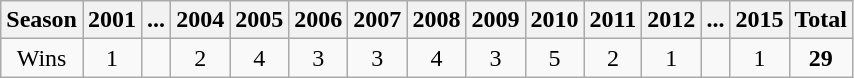<table class=wikitable>
<tr>
<th>Season</th>
<th>2001</th>
<th>...</th>
<th>2004</th>
<th>2005</th>
<th>2006</th>
<th>2007</th>
<th>2008</th>
<th>2009</th>
<th>2010</th>
<th>2011</th>
<th>2012</th>
<th>...</th>
<th>2015</th>
<th><strong>Total</strong></th>
</tr>
<tr align=center>
<td>Wins</td>
<td>1</td>
<td></td>
<td>2</td>
<td>4</td>
<td>3</td>
<td>3</td>
<td>4</td>
<td>3</td>
<td>5</td>
<td>2</td>
<td>1</td>
<td></td>
<td>1</td>
<td><strong>29</strong></td>
</tr>
</table>
